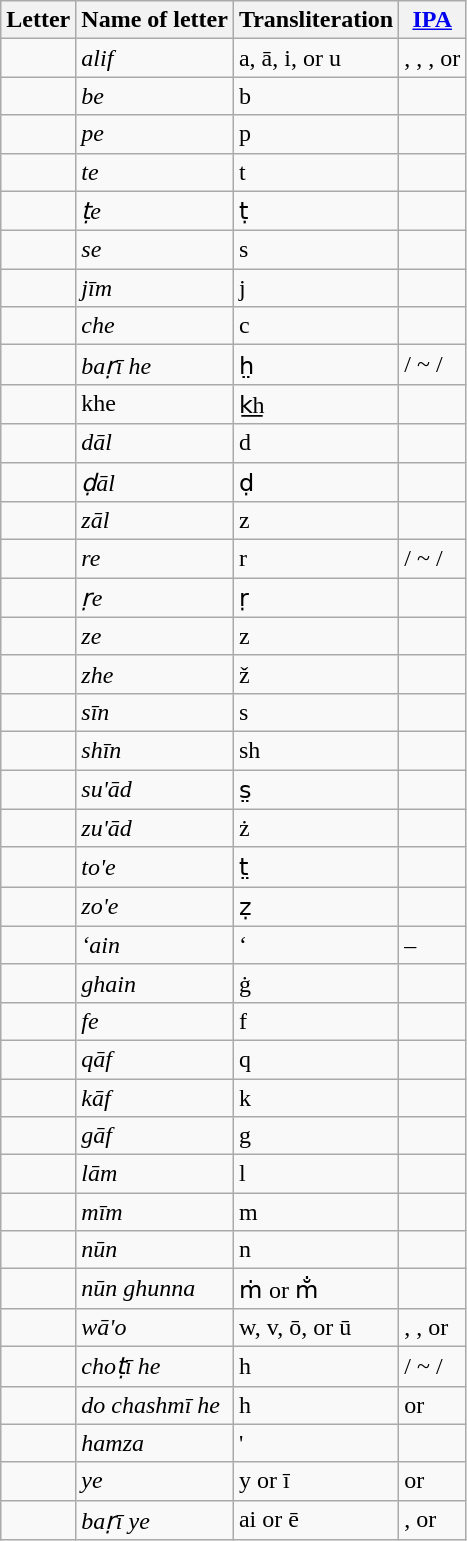<table class="wikitable">
<tr>
<th>Letter</th>
<th>Name of letter</th>
<th>Transliteration</th>
<th><a href='#'>IPA</a></th>
</tr>
<tr>
<td></td>
<td><em>alif</em></td>
<td>a, ā, i, or u</td>
<td>, , , or </td>
</tr>
<tr>
<td></td>
<td><em>be</em></td>
<td>b</td>
<td></td>
</tr>
<tr>
<td></td>
<td><em>pe</em></td>
<td>p</td>
<td></td>
</tr>
<tr>
<td></td>
<td><em>te</em></td>
<td>t</td>
<td></td>
</tr>
<tr>
<td></td>
<td><em>ṭe</em></td>
<td>ṭ</td>
<td></td>
</tr>
<tr>
<td></td>
<td><em>se</em></td>
<td>s</td>
<td></td>
</tr>
<tr>
<td></td>
<td><em>jīm</em></td>
<td>j</td>
<td></td>
</tr>
<tr>
<td></td>
<td><em>che</em></td>
<td>c</td>
<td></td>
</tr>
<tr>
<td></td>
<td><em>baṛī he</em></td>
<td>h̤</td>
<td>/ ~ /</td>
</tr>
<tr>
<td></td>
<td>khe</td>
<td>k͟h</td>
<td></td>
</tr>
<tr>
<td></td>
<td><em>dāl</em></td>
<td>d</td>
<td></td>
</tr>
<tr>
<td></td>
<td><em>ḍāl</em></td>
<td>ḍ</td>
<td></td>
</tr>
<tr>
<td></td>
<td><em>zāl</em></td>
<td>z</td>
<td></td>
</tr>
<tr>
<td></td>
<td><em>re</em></td>
<td>r</td>
<td>/ ~ /</td>
</tr>
<tr>
<td></td>
<td><em>ṛe</em></td>
<td>ṛ</td>
<td></td>
</tr>
<tr>
<td></td>
<td><em>ze</em></td>
<td>z</td>
<td></td>
</tr>
<tr>
<td></td>
<td><em>zhe</em></td>
<td>ž</td>
<td></td>
</tr>
<tr>
<td></td>
<td><em>sīn</em></td>
<td>s</td>
<td></td>
</tr>
<tr>
<td></td>
<td><em>shīn</em></td>
<td>sh</td>
<td></td>
</tr>
<tr>
<td></td>
<td><em>su'ād</em></td>
<td>s̤</td>
<td></td>
</tr>
<tr>
<td></td>
<td><em>zu'ād</em></td>
<td>ż</td>
<td></td>
</tr>
<tr>
<td></td>
<td><em>to'e</em></td>
<td>t̤</td>
<td></td>
</tr>
<tr>
<td></td>
<td><em>zo'e</em></td>
<td>ẓ</td>
<td></td>
</tr>
<tr>
<td></td>
<td><em>‘ain</em></td>
<td>‘</td>
<td>–</td>
</tr>
<tr>
<td></td>
<td><em>ghain</em></td>
<td>ġ</td>
<td></td>
</tr>
<tr>
<td></td>
<td><em>fe</em></td>
<td>f</td>
<td></td>
</tr>
<tr>
<td></td>
<td><em>qāf</em></td>
<td>q</td>
<td></td>
</tr>
<tr>
<td></td>
<td><em>kāf</em></td>
<td>k</td>
<td></td>
</tr>
<tr>
<td></td>
<td><em>gāf</em></td>
<td>g</td>
<td></td>
</tr>
<tr>
<td></td>
<td><em>lām</em></td>
<td>l</td>
<td></td>
</tr>
<tr>
<td></td>
<td><em>mīm</em></td>
<td>m</td>
<td></td>
</tr>
<tr>
<td></td>
<td><em>nūn</em></td>
<td>n</td>
<td></td>
</tr>
<tr>
<td></td>
<td><em>nūn ghunna</em></td>
<td>ṁ or m̐</td>
<td></td>
</tr>
<tr>
<td></td>
<td><em>wā'o</em></td>
<td>w, v, ō, or ū</td>
<td>, ,  or </td>
</tr>
<tr>
<td></td>
<td><em>choṭī he</em></td>
<td>h</td>
<td>/ ~ /</td>
</tr>
<tr>
<td></td>
<td><em>do chashmī he</em></td>
<td>h</td>
<td> or </td>
</tr>
<tr>
<td></td>
<td><em>hamza</em></td>
<td>'</td>
<td></td>
</tr>
<tr>
<td></td>
<td><em>ye</em></td>
<td>y or ī</td>
<td> or </td>
</tr>
<tr>
<td></td>
<td><em>baṛī ye</em></td>
<td>ai or ē</td>
<td>, or </td>
</tr>
</table>
